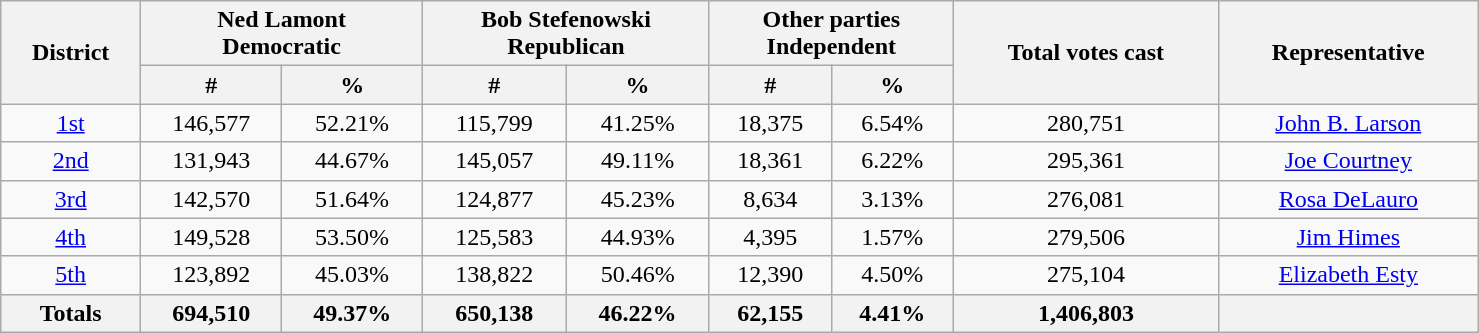<table width="78%"  class="wikitable sortable" style="text-align:center">
<tr>
<th style="text-align:center;" rowspan="2">District</th>
<th style="text-align:center;" colspan="2">Ned Lamont<br>Democratic</th>
<th style="text-align:center;" colspan="2">Bob Stefenowski<br>Republican</th>
<th style="text-align:center;" colspan="2">Other parties<br>Independent</th>
<th style="text-align:center;" rowspan="2">Total votes cast</th>
<th style="text-align:center;" rowspan="2">Representative</th>
</tr>
<tr>
<th style="text-align:center;" data-sort-type="number">#</th>
<th style="text-align:center;" data-sort-type="number">%</th>
<th style="text-align:center;" data-sort-type="number">#</th>
<th style="text-align:center;" data-sort-type="number">%</th>
<th style="text-align:center;" data-sort-type="number">#</th>
<th style="text-align:center;" data-sort-type="number">%</th>
</tr>
<tr style="text-align:center;">
<td><a href='#'>1st</a></td>
<td>146,577</td>
<td>52.21%</td>
<td>115,799</td>
<td>41.25%</td>
<td>18,375</td>
<td>6.54%</td>
<td>280,751</td>
<td><a href='#'>John B. Larson</a></td>
</tr>
<tr style="text-align:center;">
<td><a href='#'>2nd</a></td>
<td>131,943</td>
<td>44.67%</td>
<td>145,057</td>
<td>49.11%</td>
<td>18,361</td>
<td>6.22%</td>
<td>295,361</td>
<td><a href='#'>Joe Courtney</a></td>
</tr>
<tr style="text-align:center;">
<td><a href='#'>3rd</a></td>
<td>142,570</td>
<td>51.64%</td>
<td>124,877</td>
<td>45.23%</td>
<td>8,634</td>
<td>3.13%</td>
<td>276,081</td>
<td><a href='#'>Rosa DeLauro</a></td>
</tr>
<tr style="text-align:center;">
<td><a href='#'>4th</a></td>
<td>149,528</td>
<td>53.50%</td>
<td>125,583</td>
<td>44.93%</td>
<td>4,395</td>
<td>1.57%</td>
<td>279,506</td>
<td><a href='#'>Jim Himes</a></td>
</tr>
<tr style="text-align:center;">
<td><a href='#'>5th</a></td>
<td>123,892</td>
<td>45.03%</td>
<td>138,822</td>
<td>50.46%</td>
<td>12,390</td>
<td>4.50%</td>
<td>275,104</td>
<td><a href='#'>Elizabeth Esty</a></td>
</tr>
<tr>
<th>Totals</th>
<th>694,510</th>
<th>49.37%</th>
<th>650,138</th>
<th>46.22%</th>
<th>62,155</th>
<th>4.41%</th>
<th>1,406,803</th>
<th></th>
</tr>
</table>
